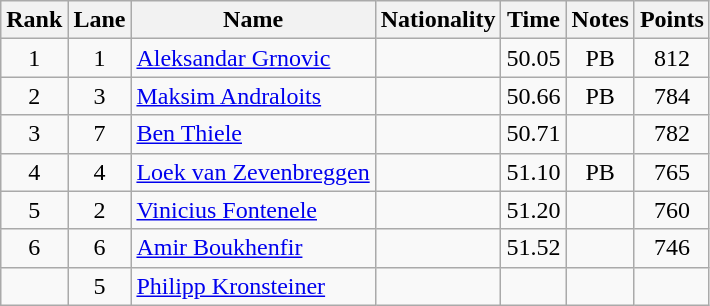<table class="wikitable sortable" style="text-align:center">
<tr>
<th>Rank</th>
<th>Lane</th>
<th>Name</th>
<th>Nationality</th>
<th>Time</th>
<th>Notes</th>
<th>Points</th>
</tr>
<tr>
<td>1</td>
<td>1</td>
<td align=left><a href='#'>Aleksandar Grnovic</a></td>
<td align=left></td>
<td>50.05</td>
<td>PB</td>
<td>812</td>
</tr>
<tr>
<td>2</td>
<td>3</td>
<td align=left><a href='#'>Maksim Andraloits</a></td>
<td align=left></td>
<td>50.66</td>
<td>PB</td>
<td>784</td>
</tr>
<tr>
<td>3</td>
<td>7</td>
<td align=left><a href='#'>Ben Thiele</a></td>
<td align=left></td>
<td>50.71</td>
<td></td>
<td>782</td>
</tr>
<tr>
<td>4</td>
<td>4</td>
<td align=left><a href='#'>Loek van Zevenbreggen</a></td>
<td align=left></td>
<td>51.10</td>
<td>PB</td>
<td>765</td>
</tr>
<tr>
<td>5</td>
<td>2</td>
<td align=left><a href='#'>Vinicius Fontenele</a></td>
<td align=left></td>
<td>51.20</td>
<td></td>
<td>760</td>
</tr>
<tr>
<td>6</td>
<td>6</td>
<td align=left><a href='#'>Amir Boukhenfir</a></td>
<td align=left></td>
<td>51.52</td>
<td></td>
<td>746</td>
</tr>
<tr>
<td></td>
<td>5</td>
<td align=left><a href='#'>Philipp Kronsteiner</a></td>
<td align=left></td>
<td></td>
<td></td>
<td></td>
</tr>
</table>
